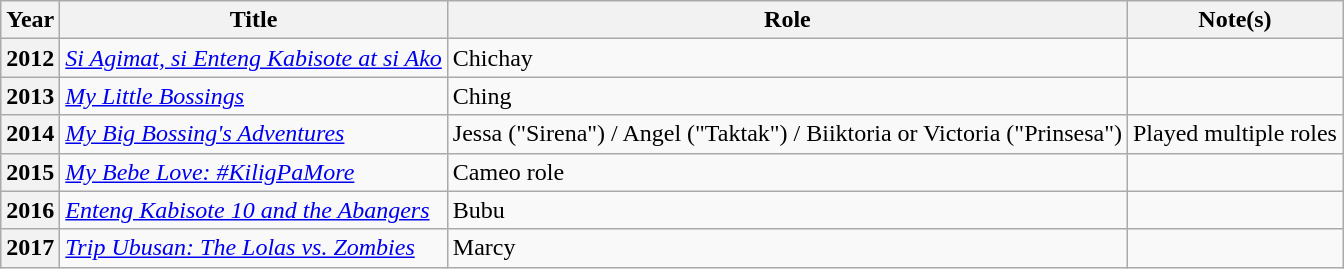<table class="wikitable sortable plainrowheaders">
<tr>
<th scope="col">Year</th>
<th scope="col">Title</th>
<th scope="col">Role</th>
<th scope="col" class="unsortable">Note(s)</th>
</tr>
<tr>
<th scope="row">2012</th>
<td><em><a href='#'>Si Agimat, si Enteng Kabisote at si Ako</a></em></td>
<td>Chichay</td>
<td></td>
</tr>
<tr>
<th scope="row">2013</th>
<td><em><a href='#'>My Little Bossings</a></em></td>
<td>Ching</td>
<td></td>
</tr>
<tr>
<th scope="row">2014</th>
<td><em><a href='#'>My Big Bossing's Adventures</a></em></td>
<td>Jessa ("Sirena") / Angel ("Taktak") / Biiktoria or Victoria ("Prinsesa")</td>
<td>Played multiple roles</td>
</tr>
<tr>
<th scope="row">2015</th>
<td><em><a href='#'>My Bebe Love: #KiligPaMore</a></em></td>
<td>Cameo role</td>
<td></td>
</tr>
<tr>
<th scope="row">2016</th>
<td><em><a href='#'>Enteng Kabisote 10 and the Abangers</a></em></td>
<td>Bubu</td>
<td></td>
</tr>
<tr>
<th scope="row">2017</th>
<td><em><a href='#'>Trip Ubusan: The Lolas vs. Zombies</a></em></td>
<td>Marcy</td>
<td></td>
</tr>
</table>
